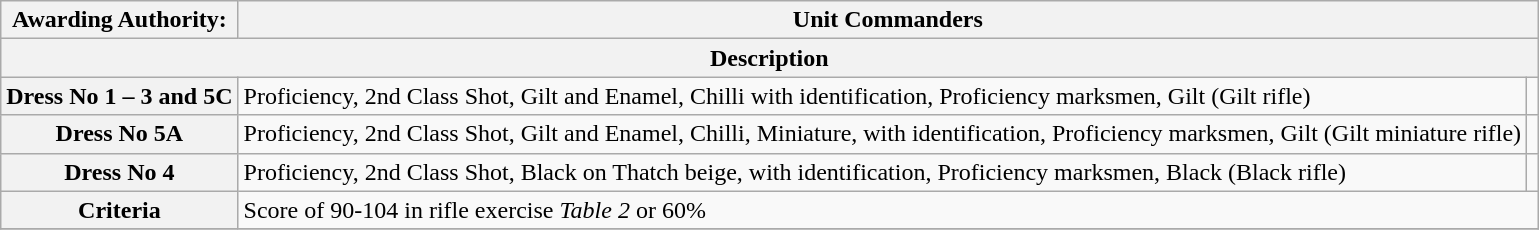<table class=wikitable style="text-align: left;">
<tr>
<th><strong>Awarding Authority</strong>:</th>
<th colspan="2">Unit Commanders</th>
</tr>
<tr>
<th colspan="3">Description</th>
</tr>
<tr>
<th>Dress No 1 – 3 and 5C</th>
<td>Proficiency, 2nd Class Shot, Gilt and Enamel, Chilli with identification, Proficiency marksmen, Gilt (Gilt rifle)</td>
<td></td>
</tr>
<tr>
<th>Dress No 5A</th>
<td>Proficiency, 2nd Class Shot, Gilt and Enamel, Chilli, Miniature, with identification, Proficiency marksmen, Gilt (Gilt miniature rifle)</td>
<td></td>
</tr>
<tr>
<th>Dress No 4</th>
<td>Proficiency, 2nd Class Shot, Black on Thatch beige, with identification, Proficiency marksmen, Black (Black rifle)</td>
<td></td>
</tr>
<tr>
<th>Criteria</th>
<td colspan="2">Score of 90-104 in rifle exercise <em>Table 2</em> or 60%</td>
</tr>
<tr>
</tr>
</table>
